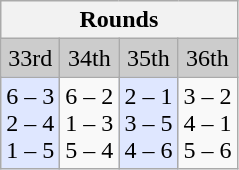<table class="wikitable">
<tr>
<th colspan="4">Rounds</th>
</tr>
<tr>
<td align="center" bgcolor="#CCCCCC">33rd</td>
<td align="center" bgcolor="#CCCCCC">34th</td>
<td align="center" bgcolor="#CCCCCC">35th</td>
<td align="center" bgcolor="#CCCCCC">36th</td>
</tr>
<tr>
<td align="center" bgcolor="#DFE7FF">6 – 3<br>2 – 4<br>1 – 5</td>
<td align="center">6 – 2<br>1 – 3<br>5 – 4</td>
<td align="center" bgcolor="#DFE7FF">2 – 1<br>3 – 5<br>4 – 6</td>
<td align="center">3 – 2<br>4 – 1<br>5 – 6</td>
</tr>
</table>
